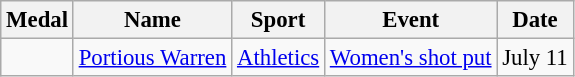<table class="wikitable sortable" style="font-size: 95%;">
<tr>
<th>Medal</th>
<th>Name</th>
<th>Sport</th>
<th>Event</th>
<th>Date</th>
</tr>
<tr>
<td></td>
<td><a href='#'>Portious Warren</a></td>
<td><a href='#'>Athletics</a></td>
<td><a href='#'>Women's shot put</a></td>
<td>July 11</td>
</tr>
</table>
